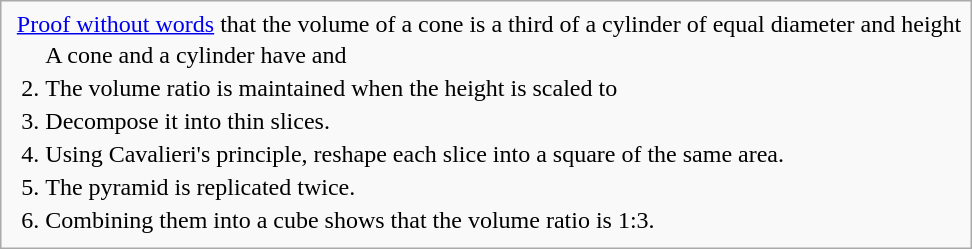<table class="infobox">
<tr>
<td></td>
<td style="min-width:190px;"><a href='#'>Proof without words</a> that the volume of a cone is a third of a cylinder of equal diameter and height<br><table>
<tr>
<td valign="top"></td>
<td>A cone and a cylinder have  and </td>
</tr>
<tr>
<td valign="top">2.</td>
<td>The volume ratio is maintained when the height is scaled to </td>
</tr>
<tr>
<td valign="top">3.</td>
<td>Decompose it into thin slices.</td>
</tr>
<tr>
<td valign="top">4.</td>
<td>Using Cavalieri's principle, reshape each slice into a square of the same area.</td>
</tr>
<tr>
<td valign="top">5.</td>
<td>The pyramid is replicated twice.</td>
</tr>
<tr>
<td valign="top">6.</td>
<td>Combining them into a cube shows that the volume ratio is 1:3.</td>
</tr>
</table>
</td>
</tr>
</table>
